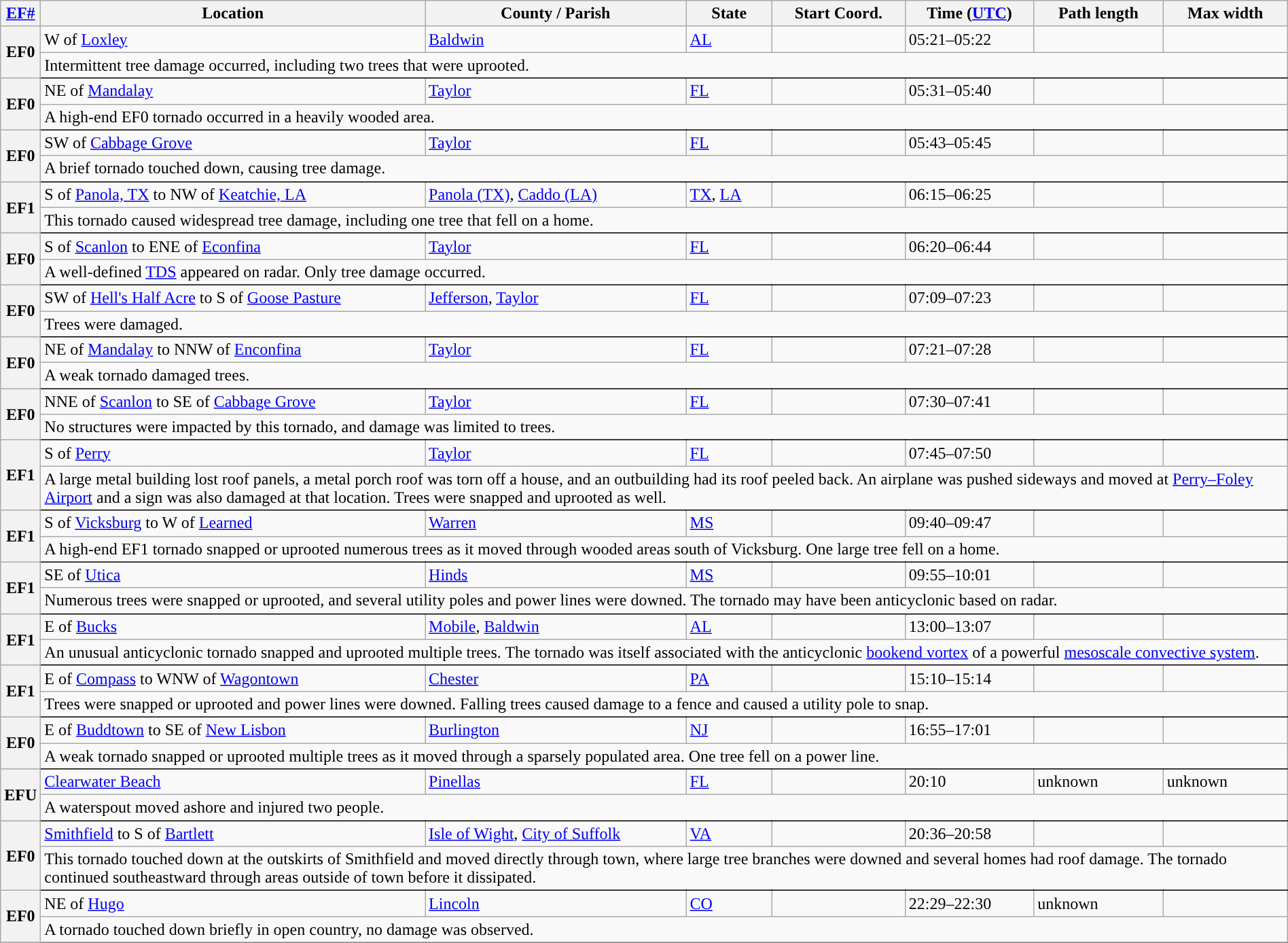<table class="wikitable sortable" style="width:100%;">
<tr>
<th scope="col" width="2%" align="center"><a href='#'>EF#</a></th>
<th scope="col" align="center" class="unsortable">Location</th>
<th scope="col" align="center" class="unsortable">County / Parish</th>
<th scope="col" align="center">State</th>
<th scope="col" align="center">Start Coord.</th>
<th scope="col" align="center">Time (<a href='#'>UTC</a>)</th>
<th scope="col" align="center">Path length</th>
<th scope="col" align="center">Max width</th>
</tr>
<tr>
<th scope="row" rowspan="2" style="background-color:#">EF0</th>
<td>W of <a href='#'>Loxley</a></td>
<td><a href='#'>Baldwin</a></td>
<td><a href='#'>AL</a></td>
<td></td>
<td>05:21–05:22</td>
<td></td>
<td></td>
</tr>
<tr class="expand-child">
<td colspan="8" style=" border-bottom: 1px solid black;">Intermittent tree damage occurred, including two trees that were uprooted.</td>
</tr>
<tr>
<th scope="row" rowspan="2" style="background-color:#">EF0</th>
<td>NE of <a href='#'>Mandalay</a></td>
<td><a href='#'>Taylor</a></td>
<td><a href='#'>FL</a></td>
<td></td>
<td>05:31–05:40</td>
<td></td>
<td></td>
</tr>
<tr class="expand-child">
<td colspan="8" style=" border-bottom: 1px solid black;">A high-end EF0 tornado occurred in a heavily wooded area.</td>
</tr>
<tr>
<th scope="row" rowspan="2" style="background-color:#">EF0</th>
<td>SW of <a href='#'>Cabbage Grove</a></td>
<td><a href='#'>Taylor</a></td>
<td><a href='#'>FL</a></td>
<td></td>
<td>05:43–05:45</td>
<td></td>
<td></td>
</tr>
<tr class="expand-child">
<td colspan="8" style=" border-bottom: 1px solid black;">A brief tornado touched down, causing tree damage.</td>
</tr>
<tr>
<th scope="row" rowspan="2" style="background-color:#">EF1</th>
<td>S of <a href='#'>Panola, TX</a> to NW of <a href='#'>Keatchie, LA</a></td>
<td><a href='#'>Panola (TX)</a>, <a href='#'>Caddo (LA)</a></td>
<td><a href='#'>TX</a>, <a href='#'>LA</a></td>
<td></td>
<td>06:15–06:25</td>
<td></td>
<td></td>
</tr>
<tr class="expand-child">
<td colspan="8" style=" border-bottom: 1px solid black;">This tornado caused widespread tree damage, including one tree that fell on a home.</td>
</tr>
<tr>
<th scope="row" rowspan="2" style="background-color:#">EF0</th>
<td>S of <a href='#'>Scanlon</a> to ENE of <a href='#'>Econfina</a></td>
<td><a href='#'>Taylor</a></td>
<td><a href='#'>FL</a></td>
<td></td>
<td>06:20–06:44</td>
<td></td>
<td></td>
</tr>
<tr class="expand-child">
<td colspan="8" style=" border-bottom: 1px solid black;">A well-defined <a href='#'>TDS</a> appeared on radar. Only tree damage occurred.</td>
</tr>
<tr>
<th scope="row" rowspan="2" style="background-color:#">EF0</th>
<td>SW of <a href='#'>Hell's Half Acre</a> to S of <a href='#'>Goose Pasture</a></td>
<td><a href='#'>Jefferson</a>, <a href='#'>Taylor</a></td>
<td><a href='#'>FL</a></td>
<td></td>
<td>07:09–07:23</td>
<td></td>
<td></td>
</tr>
<tr class="expand-child">
<td colspan="8" style=" border-bottom: 1px solid black;">Trees were damaged.</td>
</tr>
<tr>
<th scope="row" rowspan="2" style="background-color:#">EF0</th>
<td>NE of <a href='#'>Mandalay</a> to NNW of <a href='#'>Enconfina</a></td>
<td><a href='#'>Taylor</a></td>
<td><a href='#'>FL</a></td>
<td></td>
<td>07:21–07:28</td>
<td></td>
<td></td>
</tr>
<tr class="expand-child">
<td colspan="8" style=" border-bottom: 1px solid black;">A weak tornado damaged trees.</td>
</tr>
<tr>
<th scope="row" rowspan="2" style="background-color:#">EF0</th>
<td>NNE of <a href='#'>Scanlon</a> to SE of <a href='#'>Cabbage Grove</a></td>
<td><a href='#'>Taylor</a></td>
<td><a href='#'>FL</a></td>
<td></td>
<td>07:30–07:41</td>
<td></td>
<td></td>
</tr>
<tr class="expand-child">
<td colspan="8" style=" border-bottom: 1px solid black;">No structures were impacted by this tornado, and damage was limited to trees.</td>
</tr>
<tr>
<th scope="row" rowspan="2" style="background-color:#">EF1</th>
<td>S of <a href='#'>Perry</a></td>
<td><a href='#'>Taylor</a></td>
<td><a href='#'>FL</a></td>
<td></td>
<td>07:45–07:50</td>
<td></td>
<td></td>
</tr>
<tr class="expand-child">
<td colspan="8" style=" border-bottom: 1px solid black;">A large metal building lost roof panels, a metal porch roof was torn off a house, and an outbuilding had its roof peeled back. An airplane was pushed sideways and moved at <a href='#'>Perry–Foley Airport</a> and a sign was also damaged at that location. Trees were snapped and uprooted as well.</td>
</tr>
<tr>
<th scope="row" rowspan="2" style="background-color:#">EF1</th>
<td>S of <a href='#'>Vicksburg</a> to W of <a href='#'>Learned</a></td>
<td><a href='#'>Warren</a></td>
<td><a href='#'>MS</a></td>
<td></td>
<td>09:40–09:47</td>
<td></td>
<td></td>
</tr>
<tr class="expand-child">
<td colspan="8" style=" border-bottom: 1px solid black;">A high-end EF1 tornado snapped or uprooted numerous trees as it moved through wooded areas south of Vicksburg. One large tree fell on a home.</td>
</tr>
<tr>
<th scope="row" rowspan="2" style="background-color:#">EF1</th>
<td>SE of <a href='#'>Utica</a></td>
<td><a href='#'>Hinds</a></td>
<td><a href='#'>MS</a></td>
<td></td>
<td>09:55–10:01</td>
<td></td>
<td></td>
</tr>
<tr class="expand-child">
<td colspan="8" style=" border-bottom: 1px solid black;">Numerous trees were snapped or uprooted, and several utility poles and power lines were downed. The tornado may have been anticyclonic based on radar.</td>
</tr>
<tr>
<th scope="row" rowspan="2" style="background-color:#">EF1</th>
<td>E of <a href='#'>Bucks</a></td>
<td><a href='#'>Mobile</a>, <a href='#'>Baldwin</a></td>
<td><a href='#'>AL</a></td>
<td></td>
<td>13:00–13:07</td>
<td></td>
<td></td>
</tr>
<tr class="expand-child">
<td colspan="8" style=" border-bottom: 1px solid black;">An unusual anticyclonic tornado snapped and uprooted multiple trees. The tornado was itself associated with the anticyclonic <a href='#'>bookend vortex</a> of a powerful <a href='#'>mesoscale convective system</a>.</td>
</tr>
<tr>
<th scope="row" rowspan="2" style="background-color:#">EF1</th>
<td>E of <a href='#'>Compass</a> to WNW of <a href='#'>Wagontown</a></td>
<td><a href='#'>Chester</a></td>
<td><a href='#'>PA</a></td>
<td></td>
<td>15:10–15:14</td>
<td></td>
<td></td>
</tr>
<tr class="expand-child">
<td colspan="8" style=" border-bottom: 1px solid black;">Trees were snapped or uprooted and power lines were downed. Falling trees caused damage to a fence and caused a utility pole to snap.</td>
</tr>
<tr>
<th scope="row" rowspan="2" style="background-color:#">EF0</th>
<td>E of <a href='#'>Buddtown</a> to SE of <a href='#'>New Lisbon</a></td>
<td><a href='#'>Burlington</a></td>
<td><a href='#'>NJ</a></td>
<td></td>
<td>16:55–17:01</td>
<td></td>
<td></td>
</tr>
<tr class="expand-child">
<td colspan="8" style=" border-bottom: 1px solid black;">A weak tornado snapped or uprooted multiple trees as it moved through a sparsely populated area. One tree fell on a power line.</td>
</tr>
<tr>
<th scope="row" rowspan="2" style="background-color:#">EFU</th>
<td><a href='#'>Clearwater Beach</a></td>
<td><a href='#'>Pinellas</a></td>
<td><a href='#'>FL</a></td>
<td></td>
<td>20:10</td>
<td>unknown</td>
<td>unknown</td>
</tr>
<tr class="expand-child">
<td colspan="8" style=" border-bottom: 1px solid black;">A waterspout moved ashore and injured two people.</td>
</tr>
<tr>
<th scope="row" rowspan="2" style="background-color:#">EF0</th>
<td><a href='#'>Smithfield</a> to S of <a href='#'>Bartlett</a></td>
<td><a href='#'>Isle of Wight</a>, <a href='#'>City of Suffolk</a></td>
<td><a href='#'>VA</a></td>
<td></td>
<td>20:36–20:58</td>
<td></td>
<td></td>
</tr>
<tr class="expand-child">
<td colspan="8" style=" border-bottom: 1px solid black;">This tornado touched down at the outskirts of Smithfield and moved directly through town, where large tree branches were downed and several homes had roof damage. The tornado continued southeastward through areas outside of town before it dissipated.</td>
</tr>
<tr>
<th scope="row" rowspan="2" style="background-color:#">EF0</th>
<td>NE of <a href='#'>Hugo</a></td>
<td><a href='#'>Lincoln</a></td>
<td><a href='#'>CO</a></td>
<td></td>
<td>22:29–22:30</td>
<td>unknown</td>
<td></td>
</tr>
<tr class="expand-child">
<td colspan="8" style=" border-bottom: 1px solid black;">A tornado touched down briefly in open country, no damage was observed.</td>
</tr>
<tr>
</tr>
</table>
